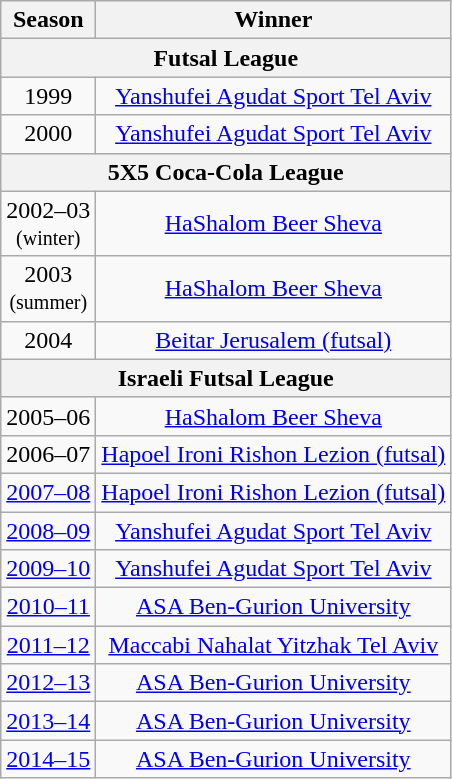<table class="wikitable" style="text-align: center">
<tr>
<th>Season</th>
<th>Winner</th>
</tr>
<tr>
<th colspan="2">Futsal League</th>
</tr>
<tr>
<td>1999</td>
<td><a href='#'>Yanshufei Agudat Sport Tel Aviv</a></td>
</tr>
<tr>
<td>2000</td>
<td><a href='#'>Yanshufei Agudat Sport Tel Aviv</a></td>
</tr>
<tr>
<th colspan="2">5X5 Coca-Cola League</th>
</tr>
<tr>
<td>2002–03<br><small>(winter)</small></td>
<td><a href='#'>HaShalom Beer Sheva</a></td>
</tr>
<tr>
<td>2003<br><small>(summer)</small></td>
<td><a href='#'>HaShalom Beer Sheva</a></td>
</tr>
<tr>
<td>2004</td>
<td><a href='#'>Beitar Jerusalem (futsal)</a></td>
</tr>
<tr>
<th colspan="2">Israeli Futsal League</th>
</tr>
<tr>
<td>2005–06</td>
<td><a href='#'>HaShalom Beer Sheva</a></td>
</tr>
<tr>
<td>2006–07</td>
<td><a href='#'>Hapoel Ironi Rishon Lezion (futsal)</a></td>
</tr>
<tr>
<td><a href='#'>2007–08</a></td>
<td><a href='#'>Hapoel Ironi Rishon Lezion (futsal)</a></td>
</tr>
<tr>
<td><a href='#'>2008–09</a></td>
<td><a href='#'>Yanshufei Agudat Sport Tel Aviv</a></td>
</tr>
<tr>
<td><a href='#'>2009–10</a></td>
<td><a href='#'>Yanshufei Agudat Sport Tel Aviv</a></td>
</tr>
<tr>
<td><a href='#'>2010–11</a></td>
<td><a href='#'>ASA Ben-Gurion University</a></td>
</tr>
<tr>
<td><a href='#'>2011–12</a></td>
<td><a href='#'>Maccabi Nahalat Yitzhak Tel Aviv</a></td>
</tr>
<tr>
<td><a href='#'>2012–13</a></td>
<td><a href='#'>ASA Ben-Gurion University</a></td>
</tr>
<tr>
<td><a href='#'>2013–14</a></td>
<td><a href='#'>ASA Ben-Gurion University</a></td>
</tr>
<tr>
<td><a href='#'>2014–15</a></td>
<td><a href='#'>ASA Ben-Gurion University</a></td>
</tr>
</table>
